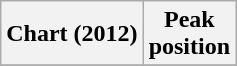<table class="wikitable plainrowheaders">
<tr>
<th>Chart (2012)</th>
<th>Peak<br>position</th>
</tr>
<tr>
</tr>
</table>
